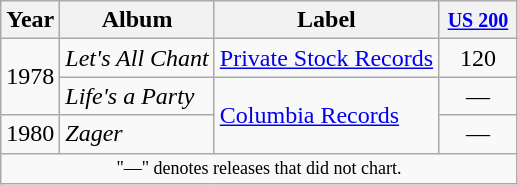<table class="wikitable">
<tr>
<th>Year</th>
<th>Album</th>
<th>Label</th>
<th style="width:45px;"><small><a href='#'>US 200</a></small><br></th>
</tr>
<tr>
<td rowspan="2">1978</td>
<td><em>Let's All Chant</em></td>
<td><a href='#'>Private Stock Records</a></td>
<td align=center>120</td>
</tr>
<tr>
<td><em>Life's a Party</em></td>
<td rowspan="2"><a href='#'>Columbia Records</a></td>
<td align=center>—</td>
</tr>
<tr>
<td>1980</td>
<td><em>Zager</em></td>
<td align=center>—</td>
</tr>
<tr>
<td colspan="4" style="text-align:center; font-size:9pt;">"—" denotes releases that did not chart.</td>
</tr>
</table>
